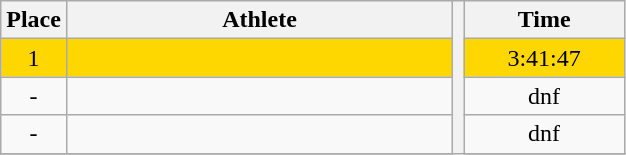<table class="wikitable" style="text-align:center">
<tr>
<th>Place</th>
<th width=250>Athlete</th>
<th rowspan=27></th>
<th width=100>Time</th>
</tr>
<tr bgcolor=gold>
<td>1</td>
<td align=left></td>
<td>3:41:47</td>
</tr>
<tr>
<td>-</td>
<td align=left></td>
<td>dnf</td>
</tr>
<tr>
<td>-</td>
<td align=left></td>
<td>dnf</td>
</tr>
<tr>
</tr>
</table>
